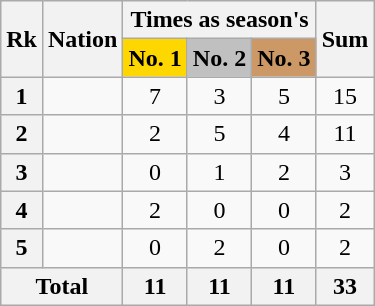<table class="wikitable sortable" style="text-align: center;">
<tr>
<th rowspan="2">Rk</th>
<th rowspan="2">Nation</th>
<th colspan="3">Times as season's</th>
<th rowspan="2">Sum</th>
</tr>
<tr>
<th style="background-color: gold;">No. 1</th>
<th style="background-color: silver;">No. 2</th>
<th style="background-color: #cc9966;">No. 3</th>
</tr>
<tr>
<th>1</th>
<td></td>
<td>7</td>
<td>3</td>
<td>5</td>
<td>15</td>
</tr>
<tr>
<th>2</th>
<td></td>
<td>2</td>
<td>5</td>
<td>4</td>
<td>11</td>
</tr>
<tr>
<th>3</th>
<td></td>
<td>0</td>
<td>1</td>
<td>2</td>
<td>3</td>
</tr>
<tr>
<th>4</th>
<td></td>
<td>2</td>
<td>0</td>
<td>0</td>
<td>2</td>
</tr>
<tr>
<th>5</th>
<td></td>
<td>0</td>
<td>2</td>
<td>0</td>
<td>2</td>
</tr>
<tr class="sortbottom">
<th colspan="2">Total</th>
<th>11</th>
<th>11</th>
<th>11</th>
<th>33</th>
</tr>
</table>
